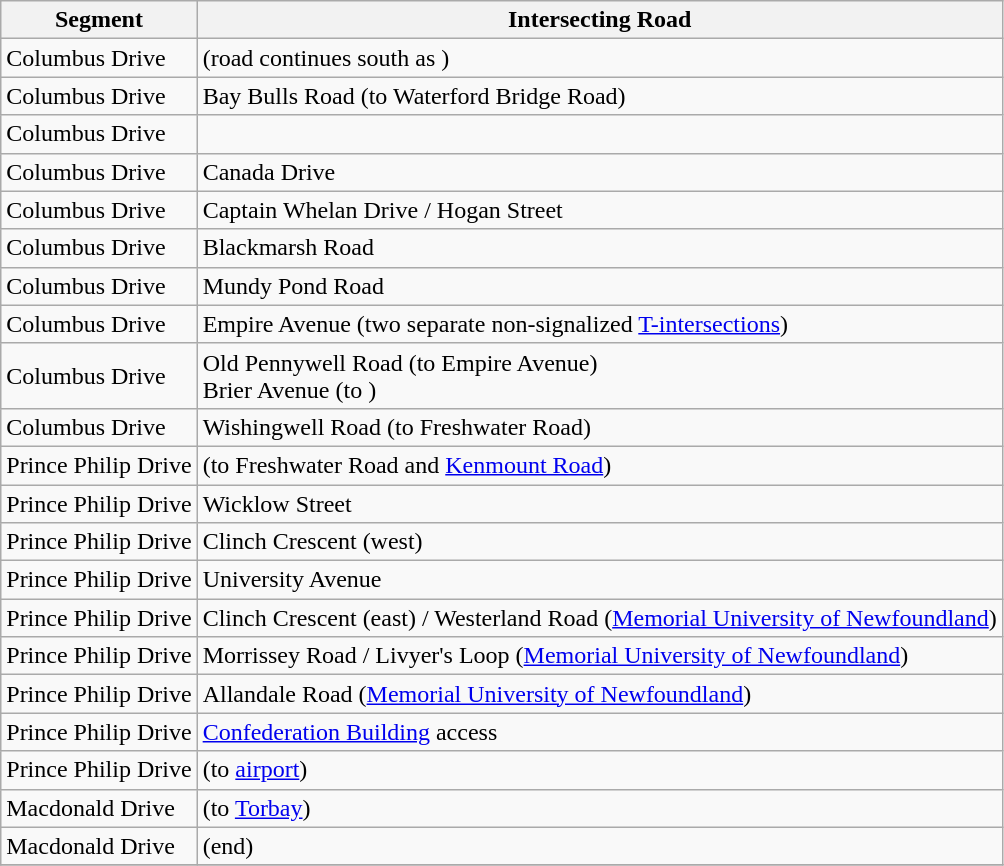<table class="wikitable" border="1">
<tr>
<th>Segment</th>
<th>Intersecting Road</th>
</tr>
<tr>
<td>Columbus Drive</td>
<td> (road continues south as )</td>
</tr>
<tr>
<td>Columbus Drive</td>
<td>Bay Bulls Road (to Waterford Bridge Road)</td>
</tr>
<tr>
<td>Columbus Drive</td>
<td></td>
</tr>
<tr>
<td>Columbus Drive</td>
<td>Canada Drive</td>
</tr>
<tr>
<td>Columbus Drive</td>
<td>Captain Whelan Drive / Hogan Street</td>
</tr>
<tr>
<td>Columbus Drive</td>
<td>Blackmarsh Road</td>
</tr>
<tr>
<td>Columbus Drive</td>
<td>Mundy Pond Road</td>
</tr>
<tr>
<td>Columbus Drive</td>
<td>Empire Avenue (two separate non-signalized <a href='#'>T-intersections</a>)</td>
</tr>
<tr>
<td>Columbus Drive</td>
<td>Old Pennywell Road (to Empire Avenue)<br>Brier Avenue (to )</td>
</tr>
<tr>
<td>Columbus Drive</td>
<td>Wishingwell Road (to Freshwater Road)</td>
</tr>
<tr>
<td>Prince Philip Drive</td>
<td> (to Freshwater Road and <a href='#'>Kenmount Road</a>)</td>
</tr>
<tr>
<td>Prince Philip Drive</td>
<td>Wicklow Street</td>
</tr>
<tr>
<td>Prince Philip Drive</td>
<td>Clinch Crescent (west)</td>
</tr>
<tr>
<td>Prince Philip Drive</td>
<td>University Avenue</td>
</tr>
<tr>
<td>Prince Philip Drive</td>
<td>Clinch Crescent (east) / Westerland Road (<a href='#'>Memorial University of Newfoundland</a>)</td>
</tr>
<tr>
<td>Prince Philip Drive</td>
<td>Morrissey Road / Livyer's Loop (<a href='#'>Memorial University of Newfoundland</a>)</td>
</tr>
<tr>
<td>Prince Philip Drive</td>
<td>Allandale Road (<a href='#'>Memorial University of Newfoundland</a>)</td>
</tr>
<tr>
<td>Prince Philip Drive</td>
<td><a href='#'>Confederation Building</a> access</td>
</tr>
<tr>
<td>Prince Philip Drive</td>
<td> (to <a href='#'>airport</a>)</td>
</tr>
<tr>
<td>Macdonald Drive</td>
<td> (to <a href='#'>Torbay</a>)</td>
</tr>
<tr>
<td>Macdonald Drive</td>
<td> (end)</td>
</tr>
<tr>
</tr>
</table>
